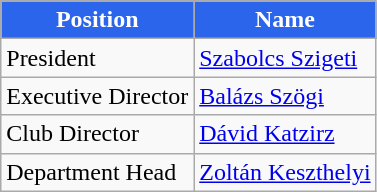<table class="wikitable">
<tr>
<th style="color:#FFFFFF; background:#2B65EC">Position</th>
<th style="color:#FFFFFF; background:#2B65EC">Name</th>
</tr>
<tr>
<td>President</td>
<td> <a href='#'>Szabolcs Szigeti</a></td>
</tr>
<tr>
<td>Executive Director</td>
<td> <a href='#'>Balázs Szögi</a></td>
</tr>
<tr>
<td>Club Director</td>
<td> <a href='#'>Dávid Katzirz</a></td>
</tr>
<tr>
<td>Department Head</td>
<td> <a href='#'>Zoltán Keszthelyi</a></td>
</tr>
</table>
